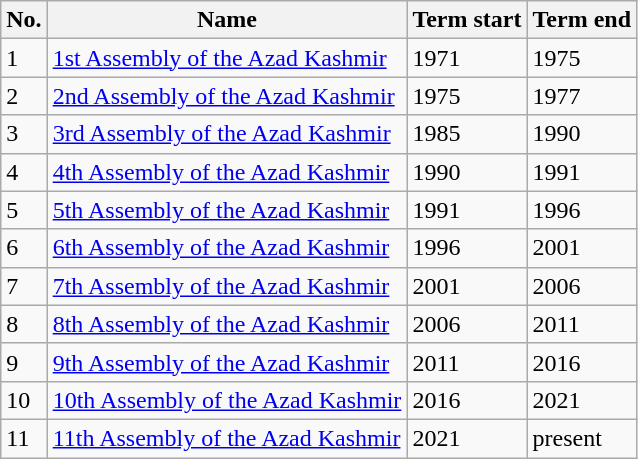<table class="wikitable">
<tr>
<th>No.</th>
<th>Name</th>
<th>Term start</th>
<th>Term end</th>
</tr>
<tr>
<td>1</td>
<td><a href='#'>1st Assembly of the Azad Kashmir</a></td>
<td>1971</td>
<td>1975</td>
</tr>
<tr>
<td>2</td>
<td><a href='#'>2nd Assembly of the Azad Kashmir</a></td>
<td>1975</td>
<td>1977</td>
</tr>
<tr>
<td>3</td>
<td><a href='#'>3rd Assembly of the Azad Kashmir</a></td>
<td>1985</td>
<td>1990</td>
</tr>
<tr>
<td>4</td>
<td><a href='#'>4th Assembly of the Azad Kashmir</a></td>
<td>1990</td>
<td>1991</td>
</tr>
<tr>
<td>5</td>
<td><a href='#'>5th Assembly of the Azad Kashmir</a></td>
<td>1991</td>
<td>1996</td>
</tr>
<tr>
<td>6</td>
<td><a href='#'>6th Assembly of the Azad Kashmir</a></td>
<td>1996</td>
<td>2001</td>
</tr>
<tr>
<td>7</td>
<td><a href='#'>7th Assembly of the Azad Kashmir</a></td>
<td>2001</td>
<td>2006</td>
</tr>
<tr>
<td>8</td>
<td><a href='#'>8th Assembly of the Azad Kashmir</a></td>
<td>2006</td>
<td>2011</td>
</tr>
<tr>
<td>9</td>
<td><a href='#'>9th Assembly of the Azad Kashmir</a></td>
<td>2011</td>
<td>2016</td>
</tr>
<tr>
<td>10</td>
<td><a href='#'>10th Assembly of the Azad Kashmir</a></td>
<td>2016</td>
<td>2021</td>
</tr>
<tr>
<td>11</td>
<td><a href='#'>11th Assembly of the Azad Kashmir</a></td>
<td>2021</td>
<td>present</td>
</tr>
</table>
